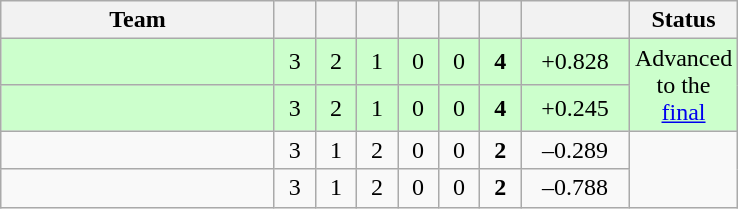<table class="wikitable" style="text-align:center">
<tr>
<th style="width:175px;">Team</th>
<th style="width:20px;"></th>
<th style="width:20px;"></th>
<th style="width:20px;"></th>
<th style="width:20px;"></th>
<th style="width:20px;"></th>
<th style="width:20px;"></th>
<th style="width:65px;"></th>
<th style="width:65px;">Status</th>
</tr>
<tr style="background:#cfc;">
<td style="text-align:left"></td>
<td>3</td>
<td>2</td>
<td>1</td>
<td>0</td>
<td>0</td>
<td><strong>4</strong></td>
<td>+0.828</td>
<td rowspan="2">Advanced to the <a href='#'>final</a></td>
</tr>
<tr style="background:#cfc;">
<td style="text-align:left"></td>
<td>3</td>
<td>2</td>
<td>1</td>
<td>0</td>
<td>0</td>
<td><strong>4</strong></td>
<td>+0.245</td>
</tr>
<tr>
<td style="text-align:left"></td>
<td>3</td>
<td>1</td>
<td>2</td>
<td>0</td>
<td>0</td>
<td><strong>2</strong></td>
<td>–0.289</td>
<td rowspan="2"></td>
</tr>
<tr>
<td style="text-align:left"></td>
<td>3</td>
<td>1</td>
<td>2</td>
<td>0</td>
<td>0</td>
<td><strong>2</strong></td>
<td>–0.788</td>
</tr>
</table>
